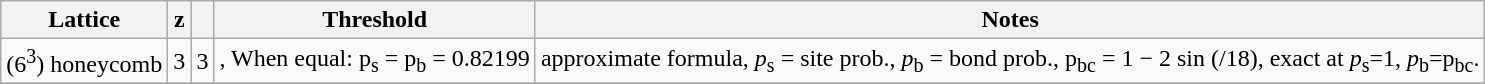<table class="wikitable">
<tr>
<th>Lattice</th>
<th>z</th>
<th></th>
<th>Threshold</th>
<th>Notes</th>
</tr>
<tr>
<td>(6<sup>3</sup>) honeycomb</td>
<td>3</td>
<td>3</td>
<td>, When equal: p<sub>s</sub> = p<sub>b</sub> = 0.82199</td>
<td>approximate formula, <em>p</em><sub>s</sub> = site prob., <em>p</em><sub>b</sub> = bond prob., p<sub>bc</sub> = 1 − 2 sin (/18), exact at <em>p</em><sub>s</sub>=1, <em>p</em><sub>b</sub>=p<sub>bc</sub>.</td>
</tr>
<tr>
</tr>
</table>
